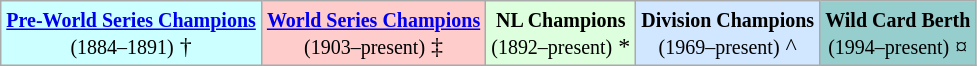<table class="wikitable  sortable">
<tr>
<td align="center" bgcolor="#CCFFFF"><small><strong><a href='#'>Pre-World Series Champions</a></strong><br>(1884–1891)</small> †</td>
<td align="center" bgcolor="#ffcccc"><small><strong><a href='#'>World Series Champions</a></strong><br>(1903–present)</small> ‡</td>
<td align="center" bgcolor="#ddffdd"><small><strong>NL Champions</strong><br>(1892–present)</small> *</td>
<td align="center" bgcolor="#D0E7FF"><small><strong>Division Champions</strong><br>(1969–present)</small> ^</td>
<td align="center" bgcolor="#96CDCD"><small><strong>Wild Card Berth</strong><br>(1994–present)</small> ¤</td>
</tr>
</table>
